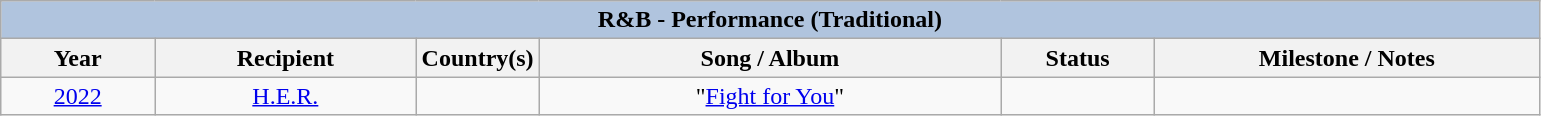<table class="wikitable" style="text-align: center">
<tr>
<th colspan="6" style="background:#B0C4DE;">R&B - Performance (Traditional)</th>
</tr>
<tr>
<th width="10%">Year</th>
<th width="17%">Recipient</th>
<th width="8%">Country(s)</th>
<th width="30%">Song / Album</th>
<th width="10%">Status</th>
<th width="25%">Milestone / Notes</th>
</tr>
<tr>
<td><a href='#'>2022</a><br></td>
<td><a href='#'>H.E.R.</a></td>
<td></td>
<td>"<a href='#'>Fight for You</a>"</td>
<td></td>
<td></td>
</tr>
</table>
